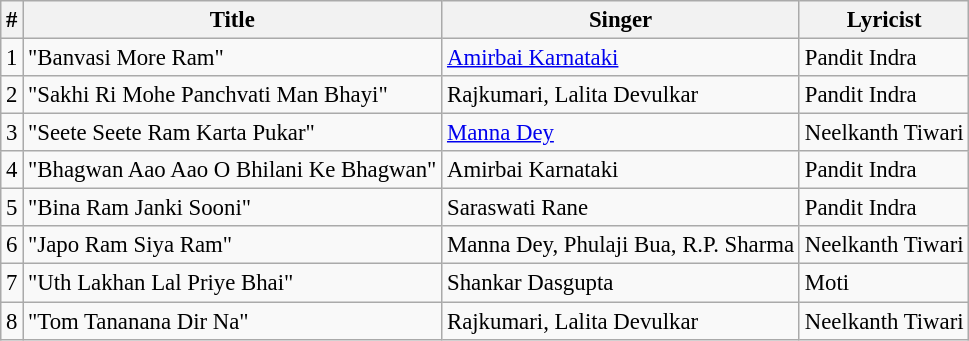<table class="wikitable" style="font-size:95%;">
<tr>
<th>#</th>
<th>Title</th>
<th>Singer</th>
<th>Lyricist</th>
</tr>
<tr>
<td>1</td>
<td>"Banvasi More Ram"</td>
<td><a href='#'>Amirbai Karnataki</a></td>
<td>Pandit Indra</td>
</tr>
<tr>
<td>2</td>
<td>"Sakhi Ri Mohe Panchvati Man Bhayi"</td>
<td>Rajkumari, Lalita Devulkar</td>
<td>Pandit Indra</td>
</tr>
<tr>
<td>3</td>
<td>"Seete Seete Ram Karta Pukar"</td>
<td><a href='#'>Manna Dey</a></td>
<td>Neelkanth Tiwari</td>
</tr>
<tr>
<td>4</td>
<td>"Bhagwan Aao Aao O Bhilani Ke Bhagwan"</td>
<td>Amirbai Karnataki</td>
<td>Pandit Indra</td>
</tr>
<tr>
<td>5</td>
<td>"Bina Ram Janki Sooni"</td>
<td>Saraswati Rane</td>
<td>Pandit Indra</td>
</tr>
<tr>
<td>6</td>
<td>"Japo Ram Siya Ram"</td>
<td>Manna Dey, Phulaji Bua, R.P. Sharma</td>
<td>Neelkanth Tiwari</td>
</tr>
<tr>
<td>7</td>
<td>"Uth Lakhan Lal Priye Bhai"</td>
<td>Shankar Dasgupta</td>
<td>Moti</td>
</tr>
<tr>
<td>8</td>
<td>"Tom Tananana Dir Na"</td>
<td>Rajkumari, Lalita Devulkar</td>
<td>Neelkanth Tiwari</td>
</tr>
</table>
